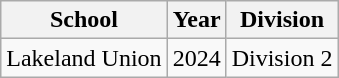<table class="wikitable">
<tr>
<th>School</th>
<th>Year</th>
<th>Division</th>
</tr>
<tr>
<td>Lakeland Union</td>
<td>2024</td>
<td>Division 2</td>
</tr>
</table>
